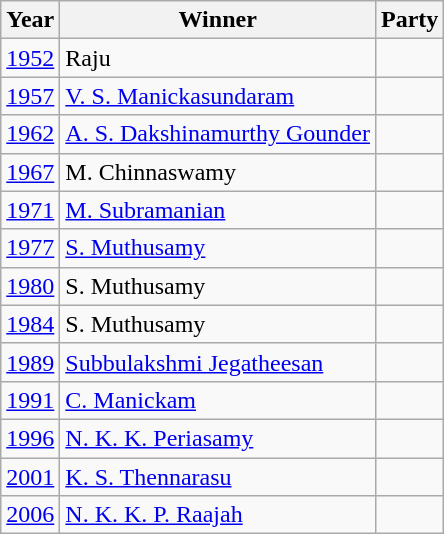<table class="wikitable sortable">
<tr>
<th>Year</th>
<th>Winner</th>
<th colspan="2">Party</th>
</tr>
<tr>
<td><a href='#'>1952</a></td>
<td>Raju</td>
<td></td>
</tr>
<tr>
<td><a href='#'>1957</a></td>
<td><a href='#'>V. S. Manickasundaram</a></td>
<td></td>
</tr>
<tr>
<td><a href='#'>1962</a></td>
<td><a href='#'>A. S. Dakshinamurthy Gounder</a></td>
<td></td>
</tr>
<tr>
<td><a href='#'>1967</a></td>
<td>M. Chinnaswamy</td>
<td></td>
</tr>
<tr>
<td><a href='#'>1971</a></td>
<td><a href='#'>M. Subramanian</a></td>
<td></td>
</tr>
<tr>
<td><a href='#'>1977</a></td>
<td><a href='#'>S. Muthusamy</a></td>
<td></td>
</tr>
<tr>
<td><a href='#'>1980</a></td>
<td>S. Muthusamy</td>
<td></td>
</tr>
<tr>
<td><a href='#'>1984</a></td>
<td>S. Muthusamy</td>
<td></td>
</tr>
<tr>
<td><a href='#'>1989</a></td>
<td><a href='#'>Subbulakshmi Jegatheesan</a></td>
<td></td>
</tr>
<tr>
<td><a href='#'>1991</a></td>
<td><a href='#'>C. Manickam</a></td>
<td></td>
</tr>
<tr>
<td><a href='#'>1996</a></td>
<td><a href='#'>N. K. K. Periasamy</a></td>
<td></td>
</tr>
<tr>
<td><a href='#'>2001</a></td>
<td><a href='#'>K. S. Thennarasu</a></td>
<td></td>
</tr>
<tr>
<td><a href='#'>2006</a></td>
<td><a href='#'>N. K. K. P. Raajah</a></td>
<td></td>
</tr>
</table>
